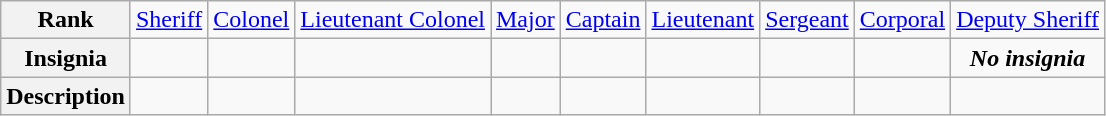<table class="wikitable">
<tr style="text-align:center;">
<th>Rank</th>
<td><a href='#'>Sheriff</a></td>
<td><a href='#'>Colonel</a></td>
<td><a href='#'>Lieutenant Colonel</a></td>
<td><a href='#'>Major</a></td>
<td><a href='#'>Captain</a></td>
<td><a href='#'>Lieutenant</a></td>
<td><a href='#'>Sergeant</a></td>
<td><a href='#'>Corporal</a></td>
<td><a href='#'>Deputy Sheriff</a></td>
</tr>
<tr style="text-align:center;">
<th>Insignia</th>
<td></td>
<td></td>
<td></td>
<td></td>
<td></td>
<td></td>
<td></td>
<td></td>
<td><strong><em>No insignia</em></strong></td>
</tr>
<tr style="text-align:center;">
<th>Description</th>
<td></td>
<td></td>
<td></td>
<td></td>
<td></td>
<td></td>
<td></td>
<td></td>
<td></td>
</tr>
</table>
